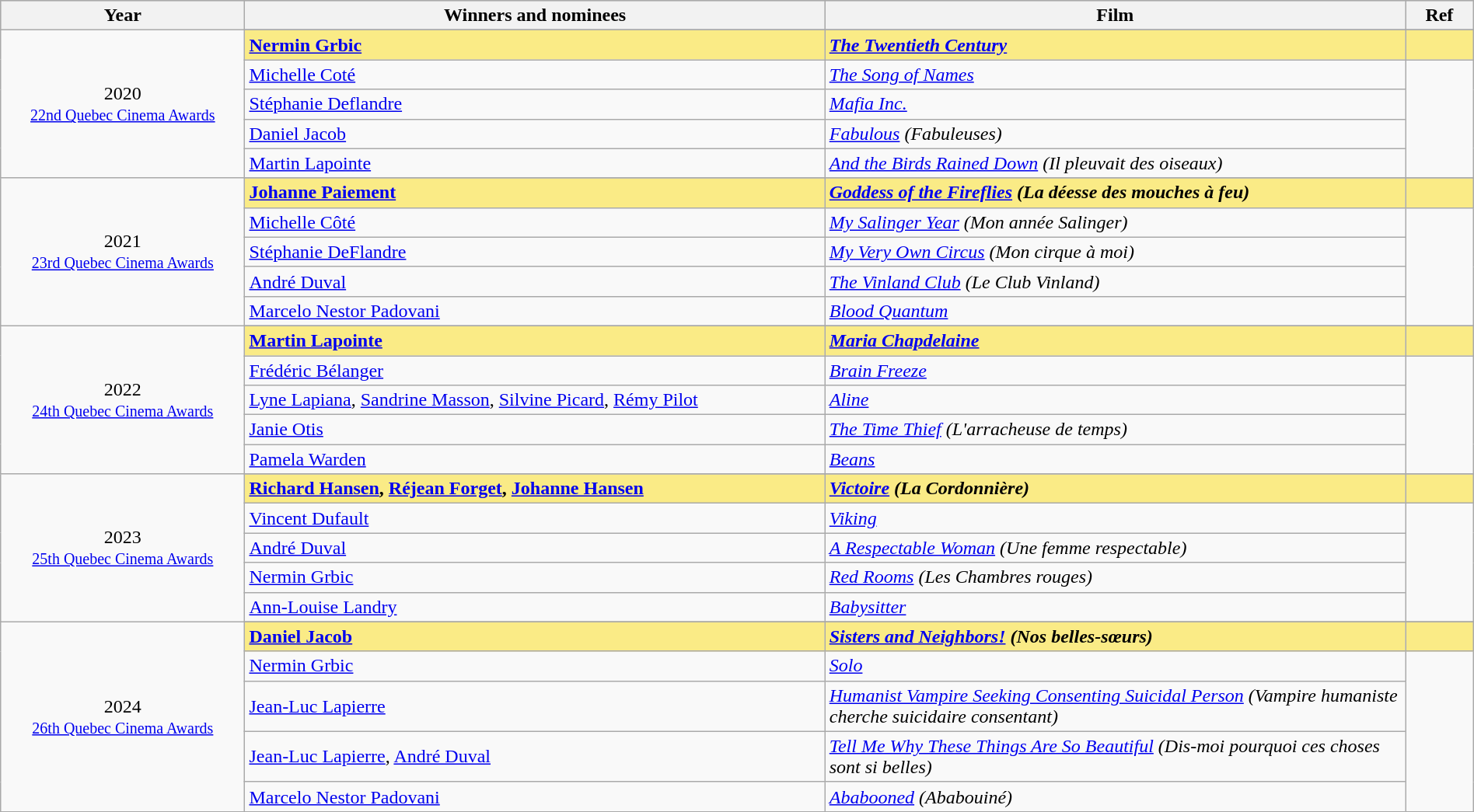<table class="wikitable" style="width:100%;">
<tr style="background:#bebebe;">
<th style="width:8%;">Year</th>
<th style="width:19%;">Winners and nominees</th>
<th style="width:19%;">Film</th>
<th style="width:2%;">Ref</th>
</tr>
<tr>
<td rowspan="6" align="center">2020 <br> <small><a href='#'>22nd Quebec Cinema Awards</a></small></td>
</tr>
<tr style="background:#FAEB86">
<td><strong><a href='#'>Nermin Grbic</a></strong></td>
<td><strong><em><a href='#'>The Twentieth Century</a></em></strong></td>
<td></td>
</tr>
<tr>
<td><a href='#'>Michelle Coté</a></td>
<td><em><a href='#'>The Song of Names</a></em></td>
<td rowspan=4></td>
</tr>
<tr>
<td><a href='#'>Stéphanie Deflandre</a></td>
<td><em><a href='#'>Mafia Inc.</a></em></td>
</tr>
<tr>
<td><a href='#'>Daniel Jacob</a></td>
<td><em><a href='#'>Fabulous</a> (Fabuleuses)</em></td>
</tr>
<tr>
<td><a href='#'>Martin Lapointe</a></td>
<td><em><a href='#'>And the Birds Rained Down</a> (Il pleuvait des oiseaux)</em></td>
</tr>
<tr>
<td rowspan="6" align="center">2021<br><small><a href='#'>23rd Quebec Cinema Awards</a></small></td>
</tr>
<tr style="background:#FAEB86">
<td><strong><a href='#'>Johanne Paiement</a></strong></td>
<td><strong><em><a href='#'>Goddess of the Fireflies</a> (La déesse des mouches à feu)</em></strong></td>
<td></td>
</tr>
<tr>
<td><a href='#'>Michelle Côté</a></td>
<td><em><a href='#'>My Salinger Year</a> (Mon année Salinger)</em></td>
<td rowspan=4></td>
</tr>
<tr>
<td><a href='#'>Stéphanie DeFlandre</a></td>
<td><em><a href='#'>My Very Own Circus</a> (Mon cirque à moi)</em></td>
</tr>
<tr>
<td><a href='#'>André Duval</a></td>
<td><em><a href='#'>The Vinland Club</a> (Le Club Vinland)</em></td>
</tr>
<tr>
<td><a href='#'>Marcelo Nestor Padovani</a></td>
<td><em><a href='#'>Blood Quantum</a></em></td>
</tr>
<tr>
<td rowspan="6" align="center">2022<br><small><a href='#'>24th Quebec Cinema Awards</a></small></td>
</tr>
<tr style="background:#FAEB86">
<td><strong><a href='#'>Martin Lapointe</a></strong></td>
<td><strong><em><a href='#'>Maria Chapdelaine</a></em></strong></td>
<td></td>
</tr>
<tr>
<td><a href='#'>Frédéric Bélanger</a></td>
<td><em><a href='#'>Brain Freeze</a></em></td>
<td rowspan=4></td>
</tr>
<tr>
<td><a href='#'>Lyne Lapiana</a>, <a href='#'>Sandrine Masson</a>, <a href='#'>Silvine Picard</a>, <a href='#'>Rémy Pilot</a></td>
<td><em><a href='#'>Aline</a></em></td>
</tr>
<tr>
<td><a href='#'>Janie Otis</a></td>
<td><em><a href='#'>The Time Thief</a> (L'arracheuse de temps)</em></td>
</tr>
<tr>
<td><a href='#'>Pamela Warden</a></td>
<td><em><a href='#'>Beans</a></em></td>
</tr>
<tr>
<td rowspan="6" align="center">2023<br><small><a href='#'>25th Quebec Cinema Awards</a></small></td>
</tr>
<tr style="background:#FAEB86">
<td><strong><a href='#'>Richard Hansen</a>, <a href='#'>Réjean Forget</a>, <a href='#'>Johanne Hansen</a></strong></td>
<td><strong><em><a href='#'>Victoire</a> (La Cordonnière)</em></strong></td>
<td></td>
</tr>
<tr>
<td><a href='#'>Vincent Dufault</a></td>
<td><em><a href='#'>Viking</a></em></td>
<td rowspan=4></td>
</tr>
<tr>
<td><a href='#'>André Duval</a></td>
<td><em><a href='#'>A Respectable Woman</a> (Une femme respectable)</em></td>
</tr>
<tr>
<td><a href='#'>Nermin Grbic</a></td>
<td><em><a href='#'>Red Rooms</a> (Les Chambres rouges)</em></td>
</tr>
<tr>
<td><a href='#'>Ann-Louise Landry</a></td>
<td><em><a href='#'>Babysitter</a></em></td>
</tr>
<tr>
<td rowspan="6" align="center">2024<br><small><a href='#'>26th Quebec Cinema Awards</a></small></td>
</tr>
<tr style="background:#FAEB86">
<td><strong><a href='#'>Daniel Jacob</a></strong></td>
<td><strong><em><a href='#'>Sisters and Neighbors!</a> (Nos belles-sœurs)</em></strong></td>
<td></td>
</tr>
<tr>
<td><a href='#'>Nermin Grbic</a></td>
<td><em><a href='#'>Solo</a></em></td>
<td rowspan=4></td>
</tr>
<tr>
<td><a href='#'>Jean-Luc Lapierre</a></td>
<td><em><a href='#'>Humanist Vampire Seeking Consenting Suicidal Person</a> (Vampire humaniste cherche suicidaire consentant)</em></td>
</tr>
<tr>
<td><a href='#'>Jean-Luc Lapierre</a>, <a href='#'>André Duval</a></td>
<td><em><a href='#'>Tell Me Why These Things Are So Beautiful</a> (Dis-moi pourquoi ces choses sont si belles)</em></td>
</tr>
<tr>
<td><a href='#'>Marcelo Nestor Padovani</a></td>
<td><em><a href='#'>Ababooned</a> (Ababouiné)</em></td>
</tr>
</table>
